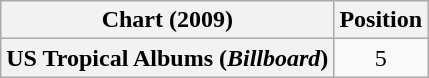<table class="wikitable plainrowheaders">
<tr>
<th>Chart (2009)</th>
<th>Position</th>
</tr>
<tr>
<th scope="row">US Tropical Albums (<em>Billboard</em>)</th>
<td style="text-align:center;">5</td>
</tr>
</table>
